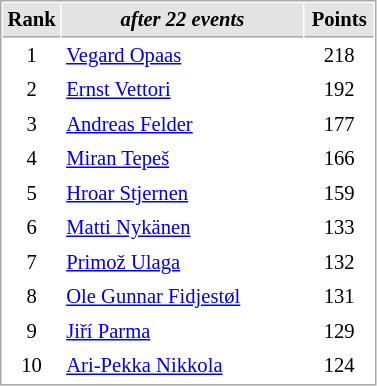<table cellspacing="1" cellpadding="3" style="border:1px solid #AAAAAA;font-size:86%">
<tr bgcolor="#E4E4E4">
<th style="border-bottom:1px solid #AAAAAA" width=10>Rank</th>
<th style="border-bottom:1px solid #AAAAAA" width=155><em>after 22 events</em></th>
<th style="border-bottom:1px solid #AAAAAA" width=40>Points</th>
</tr>
<tr>
<td align=center>1</td>
<td> <a href='#'>Vegard Opaas</a></td>
<td align=center>218</td>
</tr>
<tr>
<td align=center>2</td>
<td> <a href='#'>Ernst Vettori</a></td>
<td align=center>192</td>
</tr>
<tr>
<td align=center>3</td>
<td> <a href='#'>Andreas Felder</a></td>
<td align=center>177</td>
</tr>
<tr>
<td align=center>4</td>
<td> <a href='#'>Miran Tepeš</a></td>
<td align=center>166</td>
</tr>
<tr>
<td align=center>5</td>
<td> <a href='#'>Hroar Stjernen</a></td>
<td align=center>159</td>
</tr>
<tr>
<td align=center>6</td>
<td> <a href='#'>Matti Nykänen</a></td>
<td align=center>133</td>
</tr>
<tr>
<td align=center>7</td>
<td> <a href='#'>Primož Ulaga</a></td>
<td align=center>132</td>
</tr>
<tr>
<td align=center>8</td>
<td> <a href='#'>Ole Gunnar Fidjestøl</a></td>
<td align=center>131</td>
</tr>
<tr>
<td align=center>9</td>
<td> <a href='#'>Jiří Parma</a></td>
<td align=center>129</td>
</tr>
<tr>
<td align=center>10</td>
<td> <a href='#'>Ari-Pekka Nikkola</a></td>
<td align=center>124</td>
</tr>
</table>
